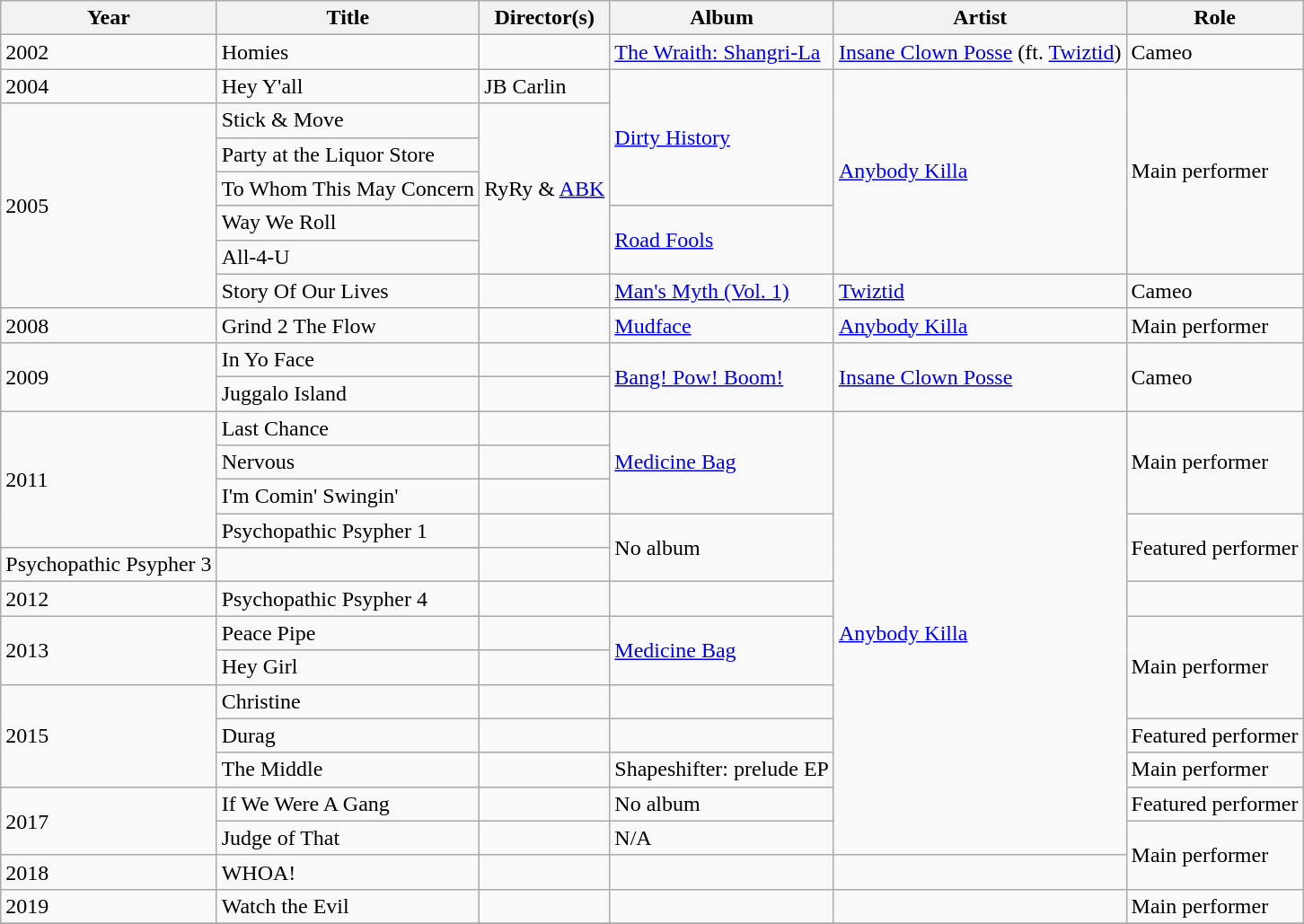<table class="wikitable" border="1">
<tr>
<th>Year</th>
<th>Title</th>
<th>Director(s)</th>
<th>Album</th>
<th>Artist</th>
<th>Role</th>
</tr>
<tr>
<td>2002</td>
<td>Homies</td>
<td></td>
<td><a href='#'>The Wraith: Shangri-La</a></td>
<td><a href='#'>Insane Clown Posse</a> (ft. <a href='#'>Twiztid</a>)</td>
<td>Cameo</td>
</tr>
<tr>
<td>2004</td>
<td>Hey Y'all</td>
<td>JB Carlin</td>
<td rowspan="4"><a href='#'>Dirty History</a></td>
<td rowspan="6"><a href='#'>Anybody Killa</a></td>
<td rowspan="6">Main performer</td>
</tr>
<tr>
<td rowspan="6">2005</td>
<td>Stick & Move</td>
<td rowspan="5">RyRy & <a href='#'>ABK</a></td>
</tr>
<tr>
<td>Party at the Liquor Store</td>
</tr>
<tr>
<td>To Whom This May Concern</td>
</tr>
<tr>
<td>Way We Roll</td>
<td rowspan="2"><a href='#'>Road Fools</a></td>
</tr>
<tr>
<td>All-4-U</td>
</tr>
<tr>
<td>Story Of Our Lives</td>
<td></td>
<td><a href='#'>Man's Myth (Vol. 1)</a></td>
<td><a href='#'>Twiztid</a></td>
<td>Cameo</td>
</tr>
<tr>
<td>2008</td>
<td>Grind 2 The Flow</td>
<td></td>
<td><a href='#'>Mudface</a></td>
<td><a href='#'>Anybody Killa</a></td>
<td>Main performer</td>
</tr>
<tr>
<td rowspan="2">2009</td>
<td>In Yo Face</td>
<td></td>
<td rowspan="2"><a href='#'>Bang! Pow! Boom!</a></td>
<td rowspan="2"><a href='#'>Insane Clown Posse</a></td>
<td rowspan="2">Cameo</td>
</tr>
<tr>
<td>Juggalo Island</td>
<td></td>
</tr>
<tr>
<td rowspan="5">2011</td>
<td>Last Chance</td>
<td></td>
<td rowspan="3"><a href='#'>Medicine Bag</a></td>
<td rowspan="14"><a href='#'>Anybody Killa</a></td>
<td rowspan="3">Main performer</td>
</tr>
<tr>
<td>Nervous</td>
<td></td>
</tr>
<tr>
<td>I'm Comin' Swingin'</td>
</tr>
<tr>
<td>Psychopathic Psypher 1</td>
<td></td>
<td rowspan="3">No album</td>
<td rowspan="3">Featured performer</td>
</tr>
<tr>
</tr>
<tr>
<td>Psychopathic Psypher 3</td>
<td></td>
</tr>
<tr>
<td>2012</td>
<td>Psychopathic Psypher 4</td>
<td></td>
</tr>
<tr>
<td rowspan="2">2013</td>
<td>Peace Pipe</td>
<td></td>
<td rowspan="2"><a href='#'>Medicine Bag</a></td>
<td rowspan="3">Main performer</td>
</tr>
<tr>
<td>Hey Girl</td>
<td></td>
</tr>
<tr>
<td rowspan="3">2015</td>
<td>Christine</td>
<td></td>
<td></td>
</tr>
<tr>
<td>Durag</td>
<td></td>
<td></td>
<td>Featured performer</td>
</tr>
<tr>
<td>The Middle</td>
<td></td>
<td>Shapeshifter: prelude EP</td>
<td>Main performer</td>
</tr>
<tr>
<td rowspan="2">2017</td>
<td>If We Were A Gang</td>
<td></td>
<td>No album</td>
<td>Featured performer</td>
</tr>
<tr>
<td>Judge of That</td>
<td></td>
<td>N/A</td>
<td rowspan="2">Main performer</td>
</tr>
<tr>
<td>2018</td>
<td>WHOA!</td>
<td></td>
<td></td>
</tr>
<tr>
<td>2019</td>
<td>Watch the Evil</td>
<td></td>
<td></td>
<td></td>
<td>Main performer</td>
</tr>
<tr>
</tr>
</table>
